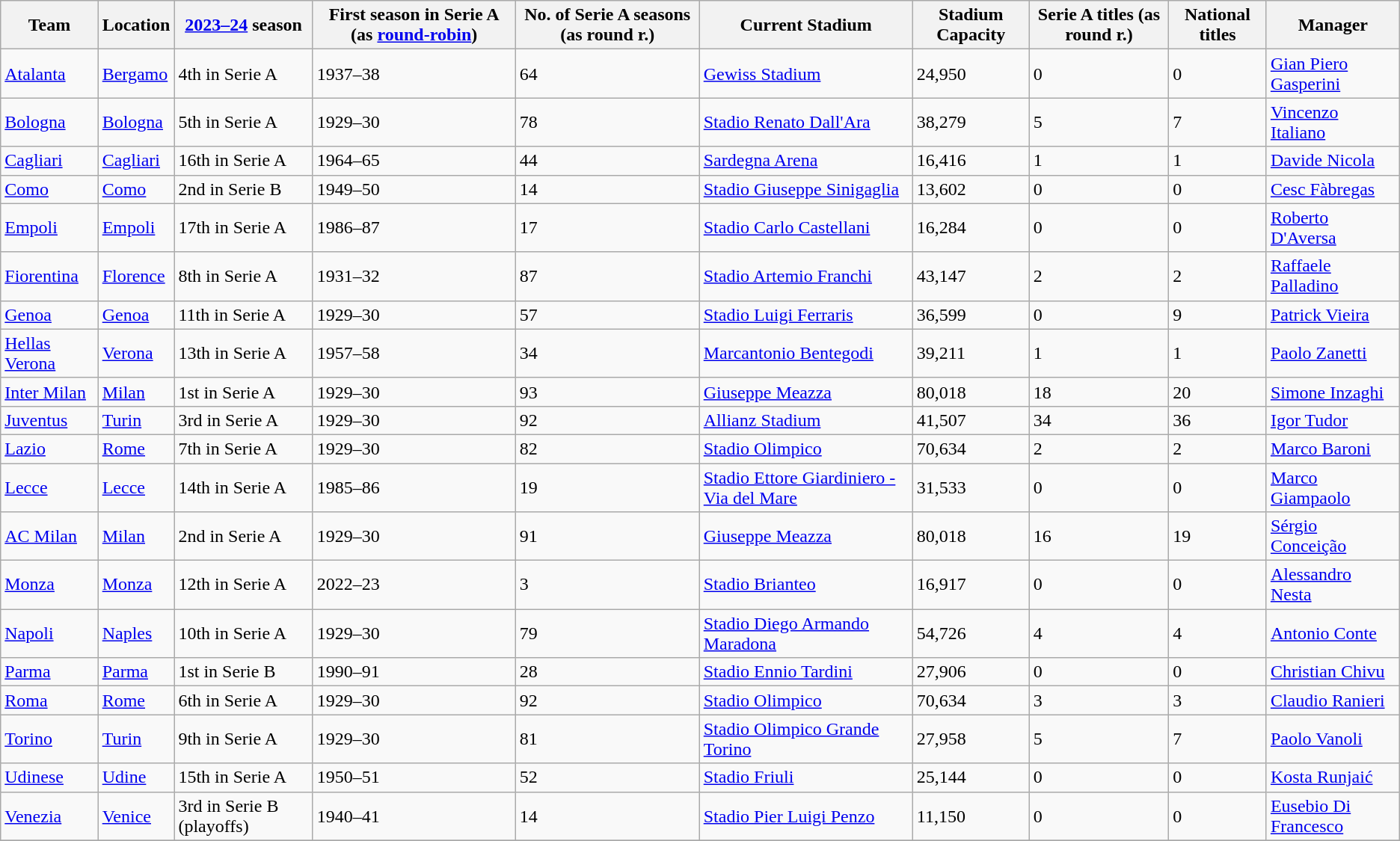<table class="wikitable sortable mw-collapsible">
<tr>
<th>Team</th>
<th>Location</th>
<th><a href='#'>2023–24</a> season</th>
<th>First season in Serie A (as <a href='#'>round-robin</a>)</th>
<th>No. of Serie A seasons (as round r.)</th>
<th>Current Stadium</th>
<th>Stadium Capacity</th>
<th>Serie A titles (as round r.)</th>
<th>National titles</th>
<th>Manager</th>
</tr>
<tr>
<td><a href='#'>Atalanta</a></td>
<td><a href='#'>Bergamo</a></td>
<td>4th in Serie A</td>
<td>1937–38</td>
<td>64</td>
<td><a href='#'>Gewiss Stadium</a></td>
<td>24,950</td>
<td>0</td>
<td>0</td>
<td><a href='#'>Gian Piero Gasperini</a></td>
</tr>
<tr>
<td><a href='#'>Bologna</a></td>
<td><a href='#'>Bologna</a></td>
<td>5th in Serie A</td>
<td>1929–30</td>
<td>78</td>
<td><a href='#'>Stadio Renato Dall'Ara</a></td>
<td>38,279</td>
<td>5</td>
<td>7</td>
<td><a href='#'>Vincenzo Italiano</a></td>
</tr>
<tr>
<td><a href='#'>Cagliari</a></td>
<td><a href='#'>Cagliari</a></td>
<td>16th in Serie A</td>
<td>1964–65</td>
<td>44</td>
<td><a href='#'>Sardegna Arena</a></td>
<td>16,416</td>
<td>1</td>
<td>1</td>
<td><a href='#'>Davide Nicola</a></td>
</tr>
<tr>
<td><a href='#'>Como</a></td>
<td><a href='#'>Como</a></td>
<td>2nd in Serie B</td>
<td>1949–50</td>
<td>14</td>
<td><a href='#'>Stadio Giuseppe Sinigaglia</a></td>
<td>13,602</td>
<td>0</td>
<td>0</td>
<td><a href='#'>Cesc Fàbregas</a></td>
</tr>
<tr>
<td><a href='#'>Empoli</a></td>
<td><a href='#'>Empoli</a></td>
<td>17th in Serie A</td>
<td>1986–87</td>
<td>17</td>
<td><a href='#'>Stadio Carlo Castellani</a></td>
<td>16,284</td>
<td>0</td>
<td>0</td>
<td><a href='#'>Roberto D'Aversa</a></td>
</tr>
<tr>
<td><a href='#'>Fiorentina</a></td>
<td><a href='#'>Florence</a></td>
<td>8th in Serie A</td>
<td>1931–32</td>
<td>87</td>
<td><a href='#'>Stadio Artemio Franchi</a></td>
<td>43,147</td>
<td>2</td>
<td>2</td>
<td><a href='#'>Raffaele Palladino</a></td>
</tr>
<tr>
<td><a href='#'>Genoa</a></td>
<td><a href='#'>Genoa</a></td>
<td>11th in Serie A</td>
<td>1929–30</td>
<td>57</td>
<td><a href='#'>Stadio Luigi Ferraris</a></td>
<td>36,599</td>
<td>0</td>
<td>9</td>
<td><a href='#'>Patrick Vieira</a></td>
</tr>
<tr>
<td><a href='#'>Hellas Verona</a></td>
<td><a href='#'>Verona</a></td>
<td>13th in Serie A</td>
<td>1957–58</td>
<td>34</td>
<td><a href='#'>Marcantonio Bentegodi</a></td>
<td>39,211</td>
<td>1</td>
<td>1</td>
<td><a href='#'>Paolo Zanetti</a></td>
</tr>
<tr>
<td><a href='#'>Inter Milan</a></td>
<td><a href='#'>Milan</a></td>
<td>1st in Serie A</td>
<td>1929–30</td>
<td>93</td>
<td><a href='#'>Giuseppe Meazza</a></td>
<td>80,018</td>
<td>18</td>
<td>20</td>
<td><a href='#'>Simone Inzaghi</a></td>
</tr>
<tr>
<td><a href='#'>Juventus</a></td>
<td><a href='#'>Turin</a></td>
<td>3rd in Serie A</td>
<td>1929–30</td>
<td>92</td>
<td><a href='#'>Allianz Stadium</a></td>
<td>41,507</td>
<td>34</td>
<td>36</td>
<td><a href='#'>Igor Tudor</a></td>
</tr>
<tr>
<td><a href='#'>Lazio</a></td>
<td><a href='#'>Rome</a></td>
<td>7th in Serie A</td>
<td>1929–30</td>
<td>82</td>
<td><a href='#'>Stadio Olimpico</a></td>
<td>70,634</td>
<td>2</td>
<td>2</td>
<td><a href='#'>Marco Baroni</a></td>
</tr>
<tr>
<td><a href='#'>Lecce</a></td>
<td><a href='#'>Lecce</a></td>
<td>14th in Serie A</td>
<td>1985–86</td>
<td>19</td>
<td><a href='#'>Stadio Ettore Giardiniero - Via del Mare</a></td>
<td>31,533</td>
<td>0</td>
<td>0</td>
<td><a href='#'>Marco Giampaolo</a></td>
</tr>
<tr>
<td><a href='#'>AC Milan</a></td>
<td><a href='#'>Milan</a></td>
<td>2nd in Serie A</td>
<td>1929–30</td>
<td>91</td>
<td><a href='#'>Giuseppe Meazza</a></td>
<td>80,018</td>
<td>16</td>
<td>19</td>
<td><a href='#'>Sérgio Conceição</a></td>
</tr>
<tr>
<td><a href='#'>Monza</a></td>
<td><a href='#'>Monza</a></td>
<td>12th in Serie A</td>
<td>2022–23</td>
<td>3</td>
<td><a href='#'>Stadio Brianteo</a></td>
<td>16,917</td>
<td>0</td>
<td>0</td>
<td><a href='#'>Alessandro Nesta</a></td>
</tr>
<tr>
<td><a href='#'>Napoli</a></td>
<td><a href='#'>Naples</a></td>
<td>10th in Serie A</td>
<td>1929–30</td>
<td>79</td>
<td><a href='#'>Stadio Diego Armando Maradona</a></td>
<td>54,726</td>
<td>4</td>
<td>4</td>
<td><a href='#'>Antonio Conte</a></td>
</tr>
<tr>
<td><a href='#'>Parma</a></td>
<td><a href='#'>Parma</a></td>
<td>1st in Serie B</td>
<td>1990–91</td>
<td>28</td>
<td><a href='#'>Stadio Ennio Tardini</a></td>
<td>27,906</td>
<td>0</td>
<td>0</td>
<td><a href='#'>Christian Chivu</a></td>
</tr>
<tr>
<td><a href='#'>Roma</a></td>
<td><a href='#'>Rome</a></td>
<td>6th in Serie A</td>
<td>1929–30</td>
<td>92</td>
<td><a href='#'>Stadio Olimpico</a></td>
<td>70,634</td>
<td>3</td>
<td>3</td>
<td><a href='#'>Claudio Ranieri</a></td>
</tr>
<tr>
<td><a href='#'>Torino</a></td>
<td><a href='#'>Turin</a></td>
<td>9th in Serie A</td>
<td>1929–30</td>
<td>81</td>
<td><a href='#'>Stadio Olimpico Grande Torino</a></td>
<td>27,958</td>
<td>5</td>
<td>7</td>
<td><a href='#'>Paolo Vanoli</a></td>
</tr>
<tr>
<td><a href='#'>Udinese</a></td>
<td><a href='#'>Udine</a></td>
<td>15th in Serie A</td>
<td>1950–51</td>
<td>52</td>
<td><a href='#'>Stadio Friuli</a></td>
<td>25,144</td>
<td>0</td>
<td>0</td>
<td><a href='#'>Kosta Runjaić</a></td>
</tr>
<tr>
<td><a href='#'>Venezia</a></td>
<td><a href='#'>Venice</a></td>
<td>3rd in Serie B (playoffs)</td>
<td>1940–41</td>
<td>14</td>
<td><a href='#'>Stadio Pier Luigi Penzo</a></td>
<td>11,150</td>
<td>0</td>
<td>0</td>
<td><a href='#'>Eusebio Di Francesco</a></td>
</tr>
<tr>
</tr>
</table>
